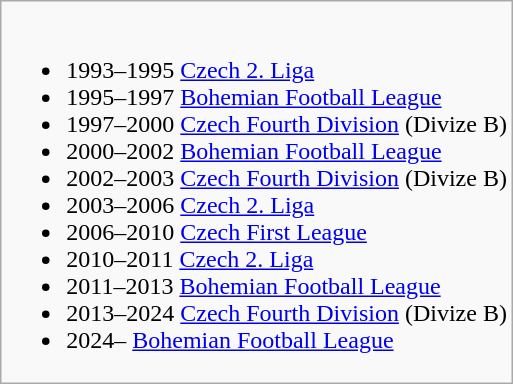<table class="wikitable">
<tr style="vertical-align: top;">
<td><br><ul><li>1993–1995 <a href='#'>Czech 2. Liga</a></li><li>1995–1997 <a href='#'>Bohemian Football League</a></li><li>1997–2000 <a href='#'>Czech Fourth Division</a> (Divize B)</li><li>2000–2002 <a href='#'>Bohemian Football League</a></li><li>2002–2003 <a href='#'>Czech Fourth Division</a> (Divize B)</li><li>2003–2006 <a href='#'>Czech 2. Liga</a></li><li>2006–2010 <a href='#'>Czech First League</a></li><li>2010–2011 <a href='#'>Czech 2. Liga</a></li><li>2011–2013 <a href='#'>Bohemian Football League</a></li><li>2013–2024 <a href='#'>Czech Fourth Division</a> (Divize B)</li><li>2024– <a href='#'>Bohemian Football League</a></li></ul></td>
</tr>
</table>
